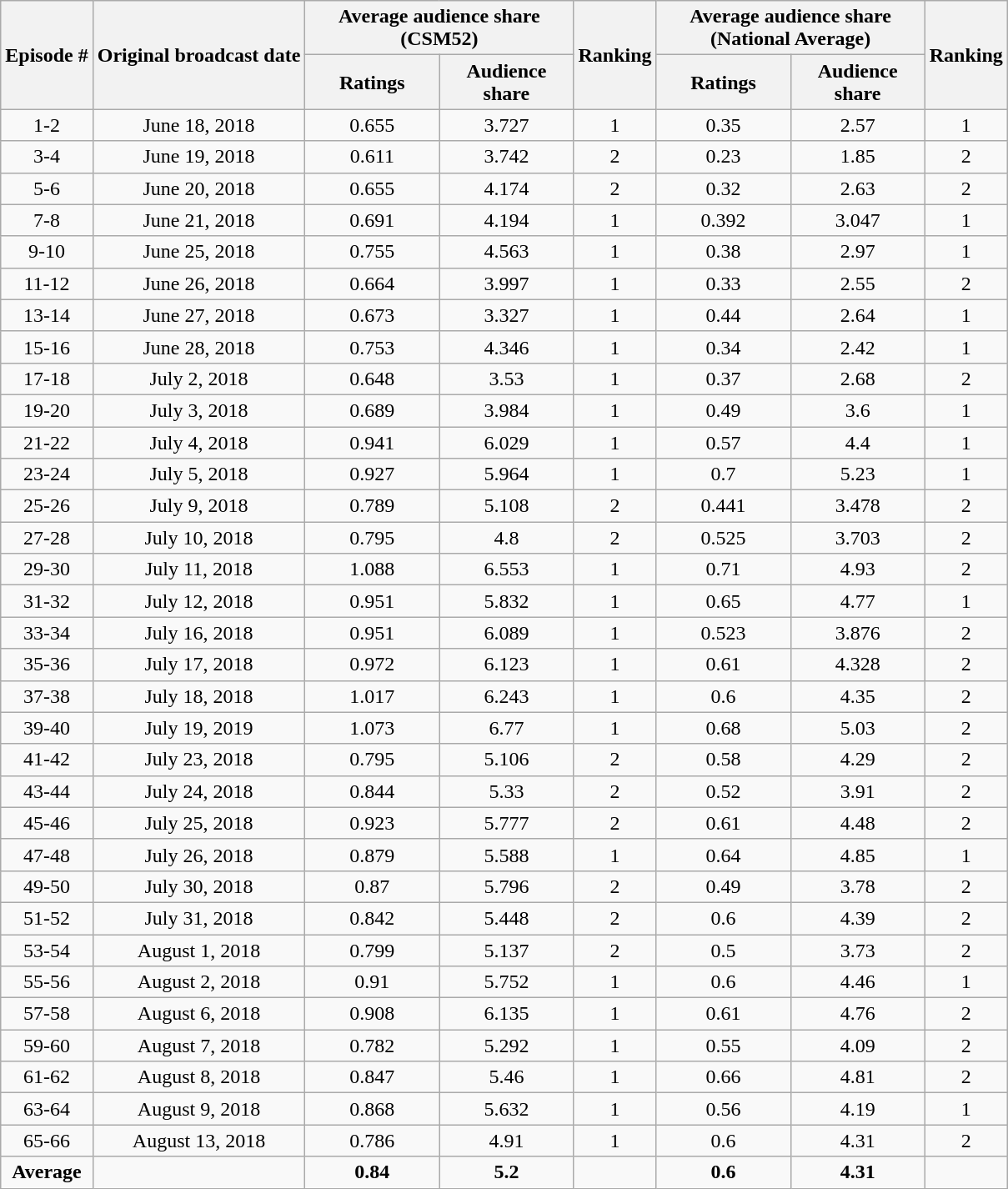<table class="wikitable" style="text-align:center">
<tr>
<th rowspan="2">Episode #</th>
<th rowspan="2">Original broadcast date</th>
<th colspan="2">Average audience share (CSM52)</th>
<th rowspan="2">Ranking</th>
<th colspan="2">Average audience share (National Average)</th>
<th rowspan="2">Ranking</th>
</tr>
<tr>
<th width="100">Ratings</th>
<th width="100">Audience share</th>
<th width="100">Ratings</th>
<th width="100">Audience share</th>
</tr>
<tr>
<td>1-2</td>
<td>June 18, 2018</td>
<td>0.655</td>
<td>3.727</td>
<td>1</td>
<td>0.35</td>
<td>2.57</td>
<td>1</td>
</tr>
<tr>
<td>3-4</td>
<td>June 19, 2018</td>
<td>0.611</td>
<td>3.742</td>
<td>2</td>
<td>0.23</td>
<td>1.85</td>
<td>2</td>
</tr>
<tr>
<td>5-6</td>
<td>June 20, 2018</td>
<td>0.655</td>
<td>4.174</td>
<td>2</td>
<td>0.32</td>
<td>2.63</td>
<td>2</td>
</tr>
<tr>
<td>7-8</td>
<td>June 21, 2018</td>
<td>0.691</td>
<td>4.194</td>
<td>1</td>
<td>0.392</td>
<td>3.047</td>
<td>1</td>
</tr>
<tr>
<td>9-10</td>
<td>June 25, 2018</td>
<td>0.755</td>
<td>4.563</td>
<td>1</td>
<td>0.38</td>
<td>2.97</td>
<td>1</td>
</tr>
<tr>
<td>11-12</td>
<td>June 26, 2018</td>
<td>0.664</td>
<td>3.997</td>
<td>1</td>
<td>0.33</td>
<td>2.55</td>
<td>2</td>
</tr>
<tr>
<td>13-14</td>
<td>June 27, 2018</td>
<td>0.673</td>
<td>3.327</td>
<td>1</td>
<td>0.44</td>
<td>2.64</td>
<td>1</td>
</tr>
<tr>
<td>15-16</td>
<td>June 28, 2018</td>
<td>0.753</td>
<td>4.346</td>
<td>1</td>
<td>0.34</td>
<td>2.42</td>
<td>1</td>
</tr>
<tr>
<td>17-18</td>
<td>July 2, 2018</td>
<td>0.648</td>
<td>3.53</td>
<td>1</td>
<td>0.37</td>
<td>2.68</td>
<td>2</td>
</tr>
<tr>
<td>19-20</td>
<td>July 3, 2018</td>
<td>0.689</td>
<td>3.984</td>
<td>1</td>
<td>0.49</td>
<td>3.6</td>
<td>1</td>
</tr>
<tr>
<td>21-22</td>
<td>July 4, 2018</td>
<td>0.941</td>
<td>6.029</td>
<td>1</td>
<td>0.57</td>
<td>4.4</td>
<td>1</td>
</tr>
<tr>
<td>23-24</td>
<td>July 5, 2018</td>
<td>0.927</td>
<td>5.964</td>
<td>1</td>
<td>0.7</td>
<td>5.23</td>
<td>1</td>
</tr>
<tr>
<td>25-26</td>
<td>July 9, 2018</td>
<td>0.789</td>
<td>5.108</td>
<td>2</td>
<td>0.441</td>
<td>3.478</td>
<td>2</td>
</tr>
<tr>
<td>27-28</td>
<td>July 10, 2018</td>
<td>0.795</td>
<td>4.8</td>
<td>2</td>
<td>0.525</td>
<td>3.703</td>
<td>2</td>
</tr>
<tr>
<td>29-30</td>
<td>July 11, 2018</td>
<td>1.088</td>
<td>6.553</td>
<td>1</td>
<td>0.71</td>
<td>4.93</td>
<td>2</td>
</tr>
<tr>
<td>31-32</td>
<td>July 12, 2018</td>
<td>0.951</td>
<td>5.832</td>
<td>1</td>
<td>0.65</td>
<td>4.77</td>
<td>1</td>
</tr>
<tr>
<td>33-34</td>
<td>July 16, 2018</td>
<td>0.951</td>
<td>6.089</td>
<td>1</td>
<td>0.523</td>
<td>3.876</td>
<td>2</td>
</tr>
<tr>
<td>35-36</td>
<td>July 17, 2018</td>
<td>0.972</td>
<td>6.123</td>
<td>1</td>
<td>0.61</td>
<td>4.328</td>
<td>2</td>
</tr>
<tr>
<td>37-38</td>
<td>July 18, 2018</td>
<td>1.017</td>
<td>6.243</td>
<td>1</td>
<td>0.6</td>
<td>4.35</td>
<td>2</td>
</tr>
<tr>
<td>39-40</td>
<td>July 19, 2019</td>
<td>1.073</td>
<td>6.77</td>
<td>1</td>
<td>0.68</td>
<td>5.03</td>
<td>2</td>
</tr>
<tr>
<td>41-42</td>
<td>July 23, 2018</td>
<td>0.795</td>
<td>5.106</td>
<td>2</td>
<td>0.58</td>
<td>4.29</td>
<td>2</td>
</tr>
<tr>
<td>43-44</td>
<td>July 24, 2018</td>
<td>0.844</td>
<td>5.33</td>
<td>2</td>
<td>0.52</td>
<td>3.91</td>
<td>2</td>
</tr>
<tr>
<td>45-46</td>
<td>July 25, 2018</td>
<td>0.923</td>
<td>5.777</td>
<td>2</td>
<td>0.61</td>
<td>4.48</td>
<td>2</td>
</tr>
<tr>
<td>47-48</td>
<td>July 26, 2018</td>
<td>0.879</td>
<td>5.588</td>
<td>1</td>
<td>0.64</td>
<td>4.85</td>
<td>1</td>
</tr>
<tr>
<td>49-50</td>
<td>July 30, 2018</td>
<td>0.87</td>
<td>5.796</td>
<td>2</td>
<td>0.49</td>
<td>3.78</td>
<td>2</td>
</tr>
<tr>
<td>51-52</td>
<td>July 31, 2018</td>
<td>0.842</td>
<td>5.448</td>
<td>2</td>
<td>0.6</td>
<td>4.39</td>
<td>2</td>
</tr>
<tr>
<td>53-54</td>
<td>August 1, 2018</td>
<td>0.799</td>
<td>5.137</td>
<td>2</td>
<td>0.5</td>
<td>3.73</td>
<td>2</td>
</tr>
<tr>
<td>55-56</td>
<td>August 2, 2018</td>
<td>0.91</td>
<td>5.752</td>
<td>1</td>
<td>0.6</td>
<td>4.46</td>
<td>1</td>
</tr>
<tr>
<td>57-58</td>
<td>August 6, 2018</td>
<td>0.908</td>
<td>6.135</td>
<td>1</td>
<td>0.61</td>
<td>4.76</td>
<td>2</td>
</tr>
<tr>
<td>59-60</td>
<td>August 7, 2018</td>
<td>0.782</td>
<td>5.292</td>
<td>1</td>
<td>0.55</td>
<td>4.09</td>
<td>2</td>
</tr>
<tr>
<td>61-62</td>
<td>August 8, 2018</td>
<td>0.847</td>
<td>5.46</td>
<td>1</td>
<td>0.66</td>
<td>4.81</td>
<td>2</td>
</tr>
<tr>
<td>63-64</td>
<td>August 9, 2018</td>
<td>0.868</td>
<td>5.632</td>
<td>1</td>
<td>0.56</td>
<td>4.19</td>
<td>1</td>
</tr>
<tr>
<td>65-66</td>
<td>August 13, 2018</td>
<td>0.786</td>
<td>4.91</td>
<td>1</td>
<td>0.6</td>
<td>4.31</td>
<td>2</td>
</tr>
<tr>
<td><strong>Average</strong></td>
<td></td>
<td><strong>0.84</strong></td>
<td><strong>5.2</strong></td>
<td></td>
<td><strong>0.6</strong></td>
<td><strong>4.31</strong></td>
<td></td>
</tr>
</table>
